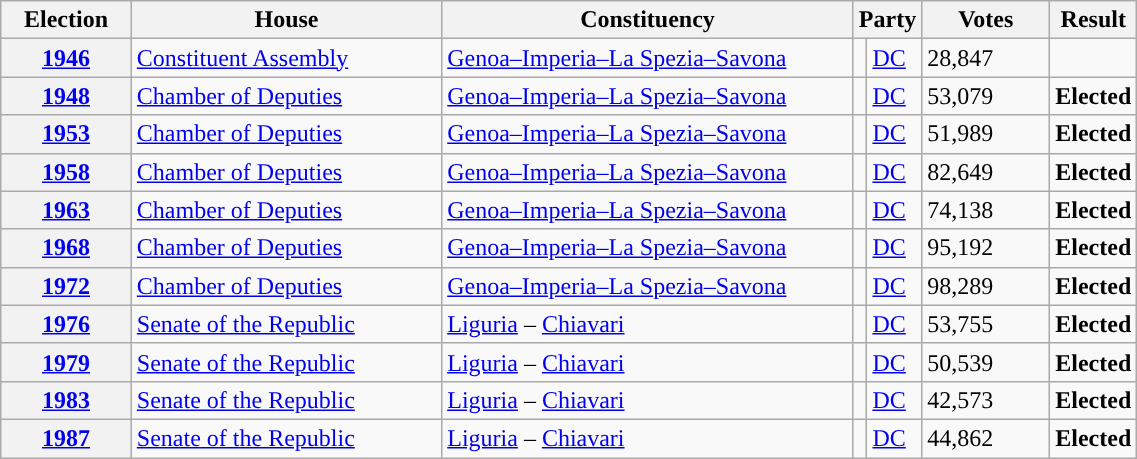<table class=wikitable style="width:60%; border:1px #AAAAFF solid">
<tr>
<th width=12%>Election</th>
<th width=30%>House</th>
<th width=40%>Constituency</th>
<th width=5% colspan="2">Party</th>
<th width=12%>Votes</th>
<th width=12%>Result</th>
</tr>
<tr>
<th><a href='#'>1946</a></th>
<td><a href='#'>Constituent Assembly</a></td>
<td><a href='#'>Genoa–Imperia–La Spezia–Savona</a></td>
<td></td>
<td><a href='#'>DC</a></td>
<td>28,847</td>
<td></td>
</tr>
<tr>
<th><a href='#'>1948</a></th>
<td><a href='#'>Chamber of Deputies</a></td>
<td><a href='#'>Genoa–Imperia–La Spezia–Savona</a></td>
<td></td>
<td><a href='#'>DC</a></td>
<td>53,079</td>
<td> <strong>Elected</strong></td>
</tr>
<tr>
<th><a href='#'>1953</a></th>
<td><a href='#'>Chamber of Deputies</a></td>
<td><a href='#'>Genoa–Imperia–La Spezia–Savona</a></td>
<td></td>
<td><a href='#'>DC</a></td>
<td>51,989</td>
<td> <strong>Elected</strong></td>
</tr>
<tr>
<th><a href='#'>1958</a></th>
<td><a href='#'>Chamber of Deputies</a></td>
<td><a href='#'>Genoa–Imperia–La Spezia–Savona</a></td>
<td></td>
<td><a href='#'>DC</a></td>
<td>82,649</td>
<td> <strong>Elected</strong></td>
</tr>
<tr>
<th><a href='#'>1963</a></th>
<td><a href='#'>Chamber of Deputies</a></td>
<td><a href='#'>Genoa–Imperia–La Spezia–Savona</a></td>
<td></td>
<td><a href='#'>DC</a></td>
<td>74,138</td>
<td> <strong>Elected</strong></td>
</tr>
<tr>
<th><a href='#'>1968</a></th>
<td><a href='#'>Chamber of Deputies</a></td>
<td><a href='#'>Genoa–Imperia–La Spezia–Savona</a></td>
<td></td>
<td><a href='#'>DC</a></td>
<td>95,192</td>
<td> <strong>Elected</strong></td>
</tr>
<tr>
<th><a href='#'>1972</a></th>
<td><a href='#'>Chamber of Deputies</a></td>
<td><a href='#'>Genoa–Imperia–La Spezia–Savona</a></td>
<td></td>
<td><a href='#'>DC</a></td>
<td>98,289</td>
<td> <strong>Elected</strong></td>
</tr>
<tr>
<th><a href='#'>1976</a></th>
<td><a href='#'>Senate of the Republic</a></td>
<td><a href='#'>Liguria</a> – <a href='#'>Chiavari</a></td>
<td></td>
<td><a href='#'>DC</a></td>
<td>53,755</td>
<td> <strong>Elected</strong></td>
</tr>
<tr>
<th><a href='#'>1979</a></th>
<td><a href='#'>Senate of the Republic</a></td>
<td><a href='#'>Liguria</a> – <a href='#'>Chiavari</a></td>
<td></td>
<td><a href='#'>DC</a></td>
<td>50,539</td>
<td> <strong>Elected</strong></td>
</tr>
<tr>
<th><a href='#'>1983</a></th>
<td><a href='#'>Senate of the Republic</a></td>
<td><a href='#'>Liguria</a> – <a href='#'>Chiavari</a></td>
<td></td>
<td><a href='#'>DC</a></td>
<td>42,573</td>
<td> <strong>Elected</strong></td>
</tr>
<tr>
<th><a href='#'>1987</a></th>
<td><a href='#'>Senate of the Republic</a></td>
<td><a href='#'>Liguria</a> – <a href='#'>Chiavari</a></td>
<td></td>
<td><a href='#'>DC</a></td>
<td>44,862</td>
<td> <strong>Elected</strong></td>
</tr>
</table>
